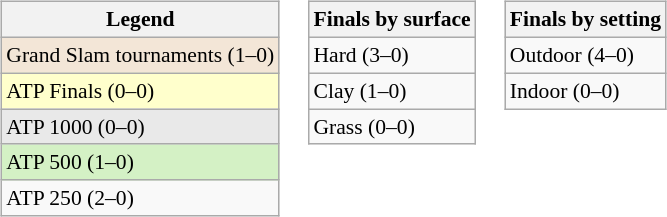<table>
<tr valign=top>
<td><br><table class=wikitable style=font-size:90%>
<tr>
<th>Legend</th>
</tr>
<tr style=background:#f3e6d7>
<td>Grand Slam tournaments (1–0)</td>
</tr>
<tr style=background:#ffc>
<td>ATP Finals (0–0)</td>
</tr>
<tr style=background:#e9e9e9>
<td>ATP 1000 (0–0)</td>
</tr>
<tr style=background:#d4f1c5>
<td>ATP 500 (1–0)</td>
</tr>
<tr>
<td>ATP 250 (2–0)</td>
</tr>
</table>
</td>
<td><br><table class=wikitable style=font-size:90%>
<tr>
<th>Finals by surface</th>
</tr>
<tr>
<td>Hard (3–0)</td>
</tr>
<tr>
<td>Clay (1–0)</td>
</tr>
<tr>
<td>Grass (0–0)</td>
</tr>
</table>
</td>
<td><br><table class=wikitable style=font-size:90%>
<tr>
<th>Finals by setting</th>
</tr>
<tr>
<td>Outdoor (4–0)</td>
</tr>
<tr>
<td>Indoor (0–0)</td>
</tr>
</table>
</td>
</tr>
</table>
